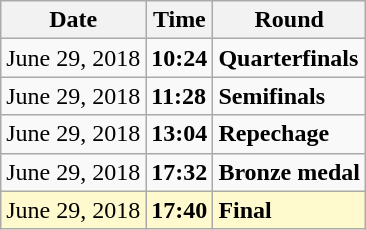<table class="wikitable">
<tr>
<th>Date</th>
<th>Time</th>
<th>Round</th>
</tr>
<tr>
<td>June 29, 2018</td>
<td><strong>10:24</strong></td>
<td><strong>Quarterfinals</strong></td>
</tr>
<tr>
<td>June 29, 2018</td>
<td><strong>11:28</strong></td>
<td><strong>Semifinals</strong></td>
</tr>
<tr>
<td>June 29, 2018</td>
<td><strong>13:04</strong></td>
<td><strong>Repechage</strong></td>
</tr>
<tr>
<td>June 29, 2018</td>
<td><strong>17:32</strong></td>
<td><strong>Bronze medal</strong></td>
</tr>
<tr style=background:lemonchiffon>
<td>June 29, 2018</td>
<td><strong>17:40</strong></td>
<td><strong>Final</strong></td>
</tr>
</table>
